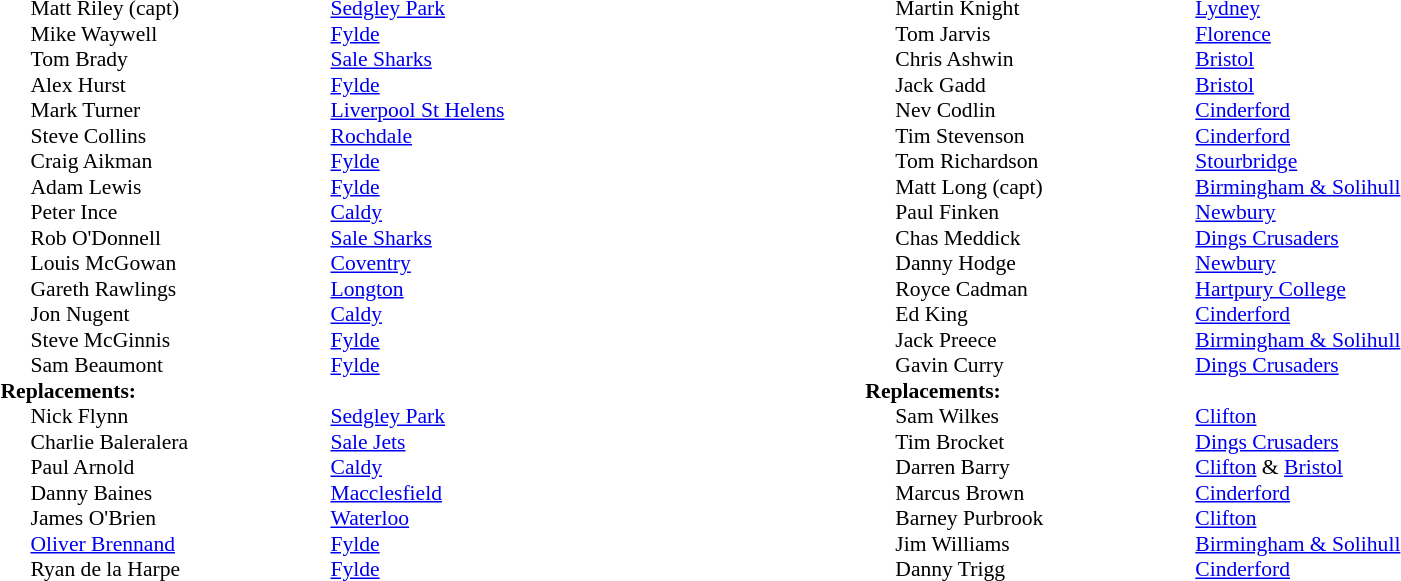<table width="80%">
<tr>
<td valign="top" width="50%"><br><table style="font-size: 90%" cellspacing="0" cellpadding="0">
<tr>
<th width="20"></th>
<th width="200"></th>
</tr>
<tr>
<td></td>
<td>Matt Riley (capt)</td>
<td><a href='#'>Sedgley Park</a></td>
</tr>
<tr>
<td></td>
<td>Mike Waywell</td>
<td><a href='#'>Fylde</a></td>
</tr>
<tr>
<td></td>
<td>Tom Brady</td>
<td><a href='#'>Sale Sharks</a></td>
</tr>
<tr>
<td></td>
<td>Alex Hurst</td>
<td><a href='#'>Fylde</a></td>
</tr>
<tr>
<td></td>
<td>Mark Turner</td>
<td><a href='#'>Liverpool St Helens</a></td>
</tr>
<tr>
<td></td>
<td>Steve Collins</td>
<td><a href='#'>Rochdale</a></td>
</tr>
<tr>
<td></td>
<td>Craig Aikman</td>
<td><a href='#'>Fylde</a></td>
</tr>
<tr>
<td></td>
<td>Adam Lewis</td>
<td><a href='#'>Fylde</a></td>
</tr>
<tr>
<td></td>
<td>Peter Ince</td>
<td><a href='#'>Caldy</a></td>
</tr>
<tr>
<td></td>
<td>Rob O'Donnell</td>
<td><a href='#'>Sale Sharks</a></td>
</tr>
<tr>
<td></td>
<td>Louis McGowan</td>
<td><a href='#'>Coventry</a></td>
</tr>
<tr>
<td></td>
<td>Gareth Rawlings</td>
<td><a href='#'>Longton</a></td>
</tr>
<tr>
<td></td>
<td>Jon Nugent</td>
<td><a href='#'>Caldy</a></td>
</tr>
<tr>
<td></td>
<td>Steve McGinnis</td>
<td><a href='#'>Fylde</a></td>
</tr>
<tr>
<td></td>
<td>Sam Beaumont</td>
<td><a href='#'>Fylde</a></td>
</tr>
<tr>
<td colspan=3><strong>Replacements:</strong></td>
</tr>
<tr>
<td></td>
<td>Nick Flynn</td>
<td><a href='#'>Sedgley Park</a></td>
</tr>
<tr>
<td></td>
<td>Charlie Baleralera</td>
<td><a href='#'>Sale Jets</a></td>
</tr>
<tr>
<td></td>
<td>Paul Arnold</td>
<td><a href='#'>Caldy</a></td>
</tr>
<tr>
<td></td>
<td>Danny Baines</td>
<td><a href='#'>Macclesfield</a></td>
</tr>
<tr>
<td></td>
<td>James O'Brien</td>
<td><a href='#'>Waterloo</a></td>
</tr>
<tr>
<td></td>
<td><a href='#'>Oliver Brennand</a></td>
<td><a href='#'>Fylde</a></td>
</tr>
<tr>
<td></td>
<td>Ryan de la Harpe</td>
<td><a href='#'>Fylde</a></td>
</tr>
<tr>
</tr>
</table>
</td>
<td valign="top" width="50%"><br><table style="font-size: 90%" cellspacing="0" cellpadding="0" align="center">
<tr>
<th width="20"></th>
<th width="200"></th>
</tr>
<tr>
<td></td>
<td>Martin Knight</td>
<td><a href='#'>Lydney</a></td>
</tr>
<tr>
<td></td>
<td>Tom Jarvis</td>
<td><a href='#'>Florence</a></td>
</tr>
<tr>
<td></td>
<td>Chris Ashwin</td>
<td><a href='#'>Bristol</a></td>
</tr>
<tr>
<td></td>
<td>Jack Gadd</td>
<td><a href='#'>Bristol</a></td>
</tr>
<tr>
<td></td>
<td>Nev Codlin</td>
<td><a href='#'>Cinderford</a></td>
</tr>
<tr>
<td></td>
<td>Tim Stevenson</td>
<td><a href='#'>Cinderford</a></td>
</tr>
<tr>
<td></td>
<td>Tom Richardson</td>
<td><a href='#'>Stourbridge</a></td>
</tr>
<tr>
<td></td>
<td>Matt Long (capt)</td>
<td><a href='#'>Birmingham & Solihull</a></td>
</tr>
<tr>
<td></td>
<td>Paul Finken</td>
<td><a href='#'>Newbury</a></td>
</tr>
<tr>
<td></td>
<td>Chas Meddick</td>
<td><a href='#'>Dings Crusaders</a></td>
</tr>
<tr>
<td></td>
<td>Danny Hodge</td>
<td><a href='#'>Newbury</a></td>
</tr>
<tr>
<td></td>
<td>Royce Cadman</td>
<td><a href='#'>Hartpury College</a></td>
</tr>
<tr>
<td></td>
<td>Ed King</td>
<td><a href='#'>Cinderford</a></td>
</tr>
<tr>
<td></td>
<td>Jack Preece</td>
<td><a href='#'>Birmingham & Solihull</a></td>
</tr>
<tr>
<td></td>
<td>Gavin Curry</td>
<td><a href='#'>Dings Crusaders</a></td>
</tr>
<tr>
<td colspan=3><strong>Replacements:</strong></td>
</tr>
<tr>
<td></td>
<td>Sam Wilkes</td>
<td><a href='#'>Clifton</a></td>
</tr>
<tr>
<td></td>
<td>Tim Brocket</td>
<td><a href='#'>Dings Crusaders</a></td>
</tr>
<tr>
<td></td>
<td>Darren Barry</td>
<td><a href='#'>Clifton</a> & <a href='#'>Bristol</a></td>
</tr>
<tr>
<td></td>
<td>Marcus Brown</td>
<td><a href='#'>Cinderford</a></td>
</tr>
<tr>
<td></td>
<td>Barney Purbrook</td>
<td><a href='#'>Clifton</a></td>
</tr>
<tr>
<td></td>
<td>Jim Williams</td>
<td><a href='#'>Birmingham & Solihull</a></td>
</tr>
<tr>
<td></td>
<td>Danny Trigg</td>
<td><a href='#'>Cinderford</a></td>
</tr>
<tr>
</tr>
</table>
</td>
</tr>
</table>
